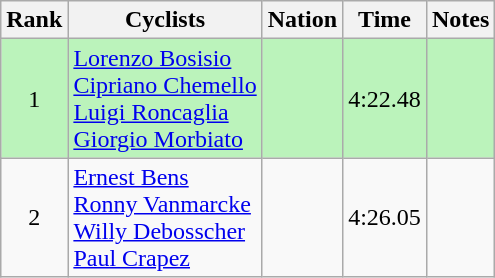<table class="wikitable sortable" style=text-align:center>
<tr>
<th>Rank</th>
<th>Cyclists</th>
<th>Nation</th>
<th>Time</th>
<th>Notes</th>
</tr>
<tr bgcolor=bbf3bb>
<td>1</td>
<td align=left><a href='#'>Lorenzo Bosisio</a><br><a href='#'>Cipriano Chemello</a><br><a href='#'>Luigi Roncaglia</a><br><a href='#'>Giorgio Morbiato</a></td>
<td align=left></td>
<td>4:22.48</td>
<td></td>
</tr>
<tr>
<td>2</td>
<td align=left><a href='#'>Ernest Bens</a><br><a href='#'>Ronny Vanmarcke</a><br><a href='#'>Willy Debosscher</a><br><a href='#'>Paul Crapez</a></td>
<td align=left></td>
<td>4:26.05</td>
<td></td>
</tr>
</table>
